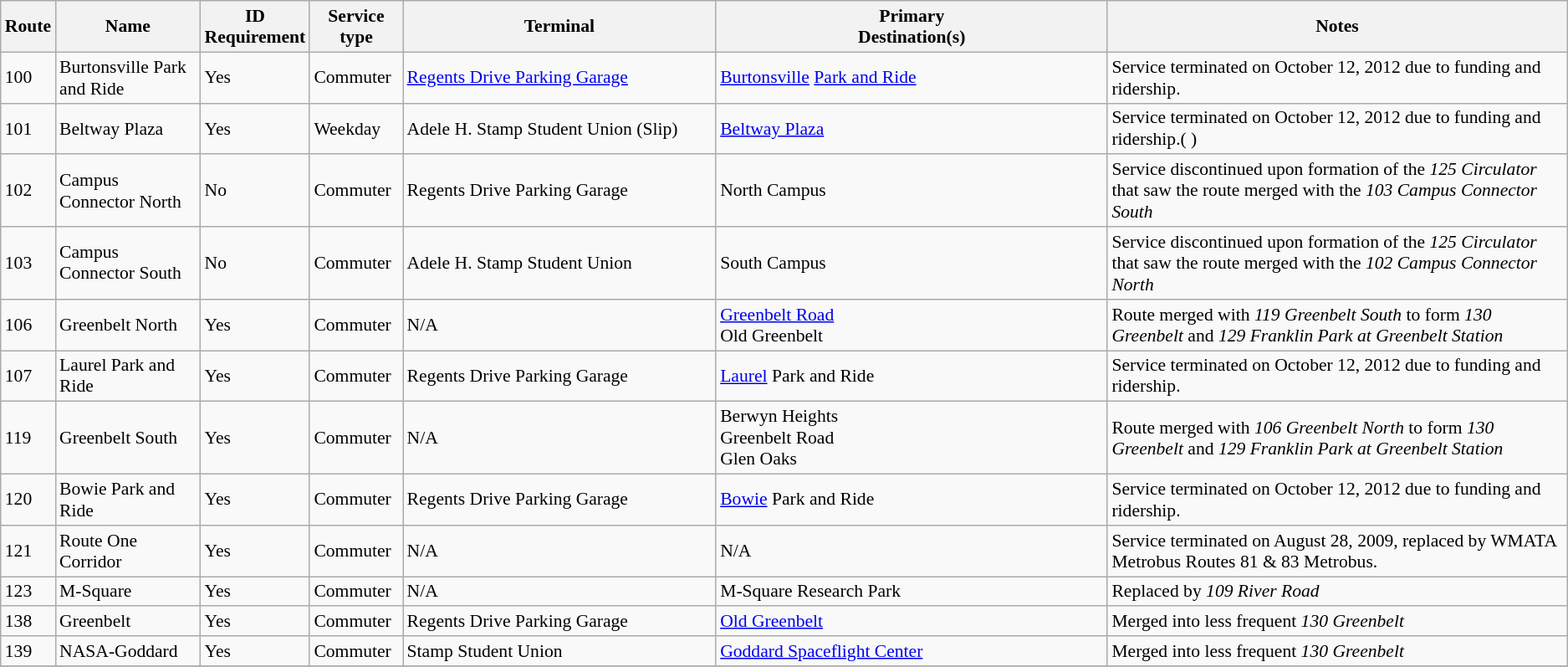<table class="wikitable collapsible collapsed" style="font-size: 90%;" |>
<tr>
<th>Route</th>
<th>Name</th>
<th>ID<br>Requirement</th>
<th>Service type</th>
<th width="20%">Terminal</th>
<th width="25%">Primary <br>Destination(s)</th>
<th>Notes</th>
</tr>
<tr>
<td>100</td>
<td>Burtonsville Park and Ride</td>
<td>Yes</td>
<td>Commuter</td>
<td><a href='#'>Regents Drive Parking Garage</a></td>
<td><a href='#'>Burtonsville</a> <a href='#'>Park and Ride</a></td>
<td>Service terminated on October 12, 2012 due to funding and ridership.</td>
</tr>
<tr>
<td>101</td>
<td>Beltway Plaza</td>
<td>Yes</td>
<td>Weekday</td>
<td>Adele H. Stamp Student Union (Slip)</td>
<td><a href='#'>Beltway Plaza</a></td>
<td>Service terminated on October 12, 2012 due to funding and ridership.( )</td>
</tr>
<tr>
<td>102</td>
<td>Campus Connector North</td>
<td>No</td>
<td>Commuter</td>
<td>Regents Drive Parking Garage</td>
<td>North Campus</td>
<td>Service discontinued upon formation of the <em>125 Circulator</em> that saw the route merged with the <em>103 Campus Connector South</em></td>
</tr>
<tr>
<td>103</td>
<td>Campus Connector South</td>
<td>No</td>
<td>Commuter</td>
<td>Adele H. Stamp Student Union</td>
<td>South Campus</td>
<td>Service discontinued upon formation of the <em>125 Circulator</em> that saw the route merged with the <em>102 Campus Connector North</em></td>
</tr>
<tr>
<td>106</td>
<td>Greenbelt North</td>
<td>Yes</td>
<td>Commuter</td>
<td>N/A</td>
<td><a href='#'>Greenbelt Road</a><br>Old Greenbelt</td>
<td>Route merged with <em>119 Greenbelt South</em> to form <em>130 Greenbelt</em> and <em>129 Franklin Park at Greenbelt Station</em></td>
</tr>
<tr>
<td>107</td>
<td>Laurel Park and Ride</td>
<td>Yes</td>
<td>Commuter</td>
<td>Regents Drive Parking Garage</td>
<td><a href='#'>Laurel</a> Park and Ride</td>
<td>Service terminated on October 12, 2012 due to funding and ridership.</td>
</tr>
<tr>
<td>119</td>
<td>Greenbelt South</td>
<td>Yes</td>
<td>Commuter</td>
<td>N/A</td>
<td>Berwyn Heights<br>Greenbelt Road<br>Glen Oaks</td>
<td>Route merged with <em>106 Greenbelt North</em> to form <em>130 Greenbelt</em> and <em>129 Franklin Park at Greenbelt Station</em></td>
</tr>
<tr>
<td>120</td>
<td>Bowie Park and Ride</td>
<td>Yes</td>
<td>Commuter</td>
<td>Regents Drive Parking Garage</td>
<td><a href='#'>Bowie</a> Park and Ride</td>
<td>Service terminated on October 12, 2012 due to funding and ridership.</td>
</tr>
<tr>
<td>121</td>
<td>Route One Corridor</td>
<td>Yes</td>
<td>Commuter</td>
<td>N/A</td>
<td>N/A</td>
<td>Service terminated on August 28, 2009, replaced by WMATA Metrobus Routes 81 & 83 Metrobus.</td>
</tr>
<tr>
<td>123</td>
<td>M-Square</td>
<td>Yes</td>
<td>Commuter</td>
<td>N/A</td>
<td>M-Square Research Park</td>
<td>Replaced by <em>109 River Road</em></td>
</tr>
<tr>
<td>138</td>
<td>Greenbelt</td>
<td>Yes</td>
<td>Commuter</td>
<td>Regents Drive Parking Garage</td>
<td><a href='#'>Old Greenbelt</a></td>
<td>Merged into less frequent <em>130 Greenbelt</em></td>
</tr>
<tr>
<td>139</td>
<td>NASA-Goddard</td>
<td>Yes</td>
<td>Commuter</td>
<td>Stamp Student Union</td>
<td><a href='#'>Goddard Spaceflight Center</a></td>
<td>Merged into less frequent <em>130 Greenbelt</em></td>
</tr>
<tr>
</tr>
</table>
